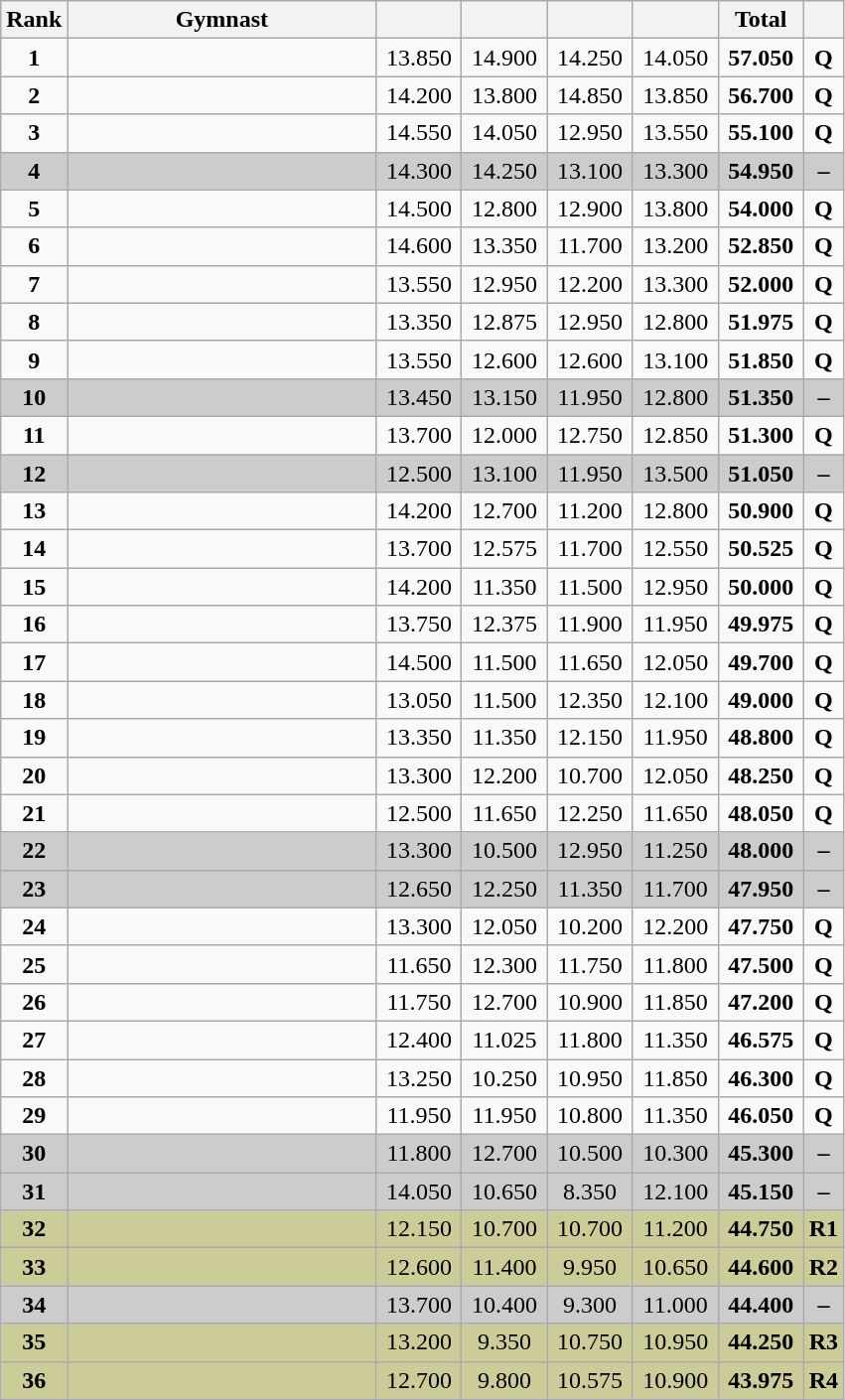<table class="wikitable sortable" style="text-align:center; font-size:100%">
<tr>
<th scope="col" style="width:15px;">Rank</th>
<th scope="col" style="width:200px;">Gymnast</th>
<th scope="col" style="width:50px;"></th>
<th scope="col" style="width:50px;"></th>
<th scope="col" style="width:50px;"></th>
<th scope="col" style="width:50px;"></th>
<th scope="col" style="width:50px;">Total</th>
<th scope="col" style="width:15px;"></th>
</tr>
<tr>
<td scope="row" style="text-align:center;"><strong>1</strong></td>
<td style="text-align:left;"></td>
<td>13.850</td>
<td>14.900</td>
<td>14.250</td>
<td>14.050</td>
<td><strong>57.050</strong></td>
<td><strong>Q</strong></td>
</tr>
<tr>
<td scope="row" style="text-align:center;"><strong>2</strong></td>
<td style="text-align:left;"></td>
<td>14.200</td>
<td>13.800</td>
<td>14.850</td>
<td>13.850</td>
<td><strong>56.700</strong></td>
<td><strong>Q</strong></td>
</tr>
<tr>
<td scope="row" style="text-align:center;"><strong>3</strong></td>
<td style="text-align:left;"></td>
<td>14.550</td>
<td>14.050</td>
<td>12.950</td>
<td>13.550</td>
<td><strong>55.100</strong></td>
<td><strong>Q</strong></td>
</tr>
<tr style="background:#cccccc;">
<td scope="row" style="text-align:center;"><strong>4</strong></td>
<td style="text-align:left;"></td>
<td>14.300</td>
<td>14.250</td>
<td>13.100</td>
<td>13.300</td>
<td><strong>54.950</strong></td>
<td><strong>–</strong></td>
</tr>
<tr>
<td scope="row" style="text-align:center;"><strong>5</strong></td>
<td style="text-align:left;"></td>
<td>14.500</td>
<td>12.800</td>
<td>12.900</td>
<td>13.800</td>
<td><strong>54.000</strong></td>
<td><strong>Q</strong></td>
</tr>
<tr>
<td scope="row" style="text-align:center;"><strong>6</strong></td>
<td style="text-align:left;"></td>
<td>14.600</td>
<td>13.350</td>
<td>11.700</td>
<td>13.200</td>
<td><strong>52.850</strong></td>
<td><strong>Q</strong></td>
</tr>
<tr>
<td scope="row" style="text-align:center;"><strong>7</strong></td>
<td style="text-align:left;"></td>
<td>13.550</td>
<td>12.950</td>
<td>12.200</td>
<td>13.300</td>
<td><strong>52.000</strong></td>
<td><strong>Q</strong></td>
</tr>
<tr>
<td scope="row" style="text-align:center;"><strong>8</strong></td>
<td style="text-align:left;"></td>
<td>13.350</td>
<td>12.875</td>
<td>12.950</td>
<td>12.800</td>
<td><strong>51.975</strong></td>
<td><strong>Q</strong></td>
</tr>
<tr>
<td scope="row" style="text-align:center;"><strong>9</strong></td>
<td style="text-align:left;"></td>
<td>13.550</td>
<td>12.600</td>
<td>12.600</td>
<td>13.100</td>
<td><strong>51.850</strong></td>
<td><strong>Q</strong></td>
</tr>
<tr style="background:#cccccc;">
<td scope="row" style="text-align:center;"><strong>10</strong></td>
<td style="text-align:left;"></td>
<td>13.450</td>
<td>13.150</td>
<td>11.950</td>
<td>12.800</td>
<td><strong>51.350</strong></td>
<td><strong>–</strong></td>
</tr>
<tr>
<td scope="row" style="text-align:center;"><strong>11</strong></td>
<td style="text-align:left;"></td>
<td>13.700</td>
<td>12.000</td>
<td>12.750</td>
<td>12.850</td>
<td><strong>51.300</strong></td>
<td><strong>Q</strong></td>
</tr>
<tr style="background:#cccccc;">
<td scope="row" style="text-align:center;"><strong>12</strong></td>
<td style="text-align:left;"></td>
<td>12.500</td>
<td>13.100</td>
<td>11.950</td>
<td>13.500</td>
<td><strong>51.050</strong></td>
<td><strong>–</strong></td>
</tr>
<tr>
<td scope="row" style="text-align:center;"><strong>13</strong></td>
<td style="text-align:left;"></td>
<td>14.200</td>
<td>12.700</td>
<td>11.200</td>
<td>12.800</td>
<td><strong>50.900</strong></td>
<td><strong>Q</strong></td>
</tr>
<tr>
<td scope="row" style="text-align:center;"><strong>14</strong></td>
<td style="text-align:left;"></td>
<td>13.700</td>
<td>12.575</td>
<td>11.700</td>
<td>12.550</td>
<td><strong>50.525</strong></td>
<td><strong>Q</strong></td>
</tr>
<tr>
<td scope="row" style="text-align:center;"><strong>15</strong></td>
<td style="text-align:left;"></td>
<td>14.200</td>
<td>11.350</td>
<td>11.500</td>
<td>12.950</td>
<td><strong>50.000</strong></td>
<td><strong>Q</strong></td>
</tr>
<tr>
<td scope="row" style="text-align:center;"><strong>16</strong></td>
<td style="text-align:left;"></td>
<td>13.750</td>
<td>12.375</td>
<td>11.900</td>
<td>11.950</td>
<td><strong>49.975</strong></td>
<td><strong>Q</strong></td>
</tr>
<tr>
<td scope="row" style="text-align:center;"><strong>17</strong></td>
<td style="text-align:left;"></td>
<td>14.500</td>
<td>11.500</td>
<td>11.650</td>
<td>12.050</td>
<td><strong>49.700</strong></td>
<td><strong>Q</strong></td>
</tr>
<tr>
<td scope="row" style="text-align:center;"><strong>18</strong></td>
<td style="text-align:left;"></td>
<td>13.050</td>
<td>11.500</td>
<td>12.350</td>
<td>12.100</td>
<td><strong>49.000</strong></td>
<td><strong>Q</strong></td>
</tr>
<tr>
<td scope="row" style="text-align:center;"><strong>19</strong></td>
<td style="text-align:left;"></td>
<td>13.350</td>
<td>11.350</td>
<td>12.150</td>
<td>11.950</td>
<td><strong>48.800</strong></td>
<td><strong>Q</strong></td>
</tr>
<tr>
<td scope="row" style="text-align:center;"><strong>20</strong></td>
<td style="text-align:left;"></td>
<td>13.300</td>
<td>12.200</td>
<td>10.700</td>
<td>12.050</td>
<td><strong>48.250</strong></td>
<td><strong>Q</strong></td>
</tr>
<tr>
<td scope="row" style="text-align:center;"><strong>21</strong></td>
<td style="text-align:left;"></td>
<td>12.500</td>
<td>11.650</td>
<td>12.250</td>
<td>11.650</td>
<td><strong>48.050</strong></td>
<td><strong>Q</strong></td>
</tr>
<tr style="background:#cccccc;">
<td scope="row" style="text-align:center;"><strong>22</strong></td>
<td style="text-align:left;"></td>
<td>13.300</td>
<td>10.500</td>
<td>12.950</td>
<td>11.250</td>
<td><strong>48.000</strong></td>
<td><strong>–</strong></td>
</tr>
<tr style="background:#cccccc;">
<td scope="row" style="text-align:center;"><strong>23</strong></td>
<td style="text-align:left;"></td>
<td>12.650</td>
<td>12.250</td>
<td>11.350</td>
<td>11.700</td>
<td><strong>47.950</strong></td>
<td><strong>–</strong></td>
</tr>
<tr>
<td scope="row" style="text-align:center;"><strong>24</strong></td>
<td style="text-align:left;"></td>
<td>13.300</td>
<td>12.050</td>
<td>10.200</td>
<td>12.200</td>
<td><strong>47.750</strong></td>
<td><strong>Q</strong></td>
</tr>
<tr>
<td scope="row" style="text-align:center;"><strong>25</strong></td>
<td style="text-align:left;"></td>
<td>11.650</td>
<td>12.300</td>
<td>11.750</td>
<td>11.800</td>
<td><strong>47.500</strong></td>
<td><strong>Q</strong></td>
</tr>
<tr>
<td scope="row" style="text-align:center;"><strong>26</strong></td>
<td style="text-align:left;"></td>
<td>11.750</td>
<td>12.700</td>
<td>10.900</td>
<td>11.850</td>
<td><strong>47.200</strong></td>
<td><strong>Q</strong></td>
</tr>
<tr>
<td scope="row" style="text-align:center;"><strong>27</strong></td>
<td style="text-align:left;"></td>
<td>12.400</td>
<td>11.025</td>
<td>11.800</td>
<td>11.350</td>
<td><strong>46.575</strong></td>
<td><strong>Q</strong></td>
</tr>
<tr>
<td scope="row" style="text-align:center;"><strong>28</strong></td>
<td style="text-align:left;"></td>
<td>13.250</td>
<td>10.250</td>
<td>10.950</td>
<td>11.850</td>
<td><strong>46.300</strong></td>
<td><strong>Q</strong></td>
</tr>
<tr>
<td scope="row" style="text-align:center;"><strong>29</strong></td>
<td style="text-align:left;"></td>
<td>11.950</td>
<td>11.950</td>
<td>10.800</td>
<td>11.350</td>
<td><strong>46.050</strong></td>
<td><strong>Q</strong></td>
</tr>
<tr style="background:#cccccc;">
<td scope="row" style="text-align:center;"><strong>30</strong></td>
<td style="text-align:left;"></td>
<td>11.800</td>
<td>12.700</td>
<td>10.500</td>
<td>10.300</td>
<td><strong>45.300</strong></td>
<td><strong>–</strong></td>
</tr>
<tr style="background:#cccccc;">
<td scope="row" style="text-align:center;"><strong>31</strong></td>
<td style="text-align:left;"></td>
<td>14.050</td>
<td>10.650</td>
<td>8.350</td>
<td>12.100</td>
<td><strong>45.150</strong></td>
<td><strong>–</strong></td>
</tr>
<tr style="background:#cccc99;">
<td scope="row" style="text-align:center;"><strong>32</strong></td>
<td style="text-align:left;"></td>
<td>12.150</td>
<td>10.700</td>
<td>10.700</td>
<td>11.200</td>
<td><strong>44.750</strong></td>
<td><strong>R1</strong></td>
</tr>
<tr style="background:#cccc99;">
<td scope="row" style="text-align:center;"><strong>33</strong></td>
<td style="text-align:left;"></td>
<td>12.600</td>
<td>11.400</td>
<td>9.950</td>
<td>10.650</td>
<td><strong>44.600</strong></td>
<td><strong>R2</strong></td>
</tr>
<tr style="background:#cccccc;">
<td scope="row" style="text-align:center;"><strong>34</strong></td>
<td style="text-align:left;"></td>
<td>13.700</td>
<td>10.400</td>
<td>9.300</td>
<td>11.000</td>
<td><strong>44.400</strong></td>
<td><strong>–</strong></td>
</tr>
<tr style="background:#cccc99;">
<td scope="row" style="text-align:center;"><strong>35</strong></td>
<td style="text-align:left;"></td>
<td>13.200</td>
<td>9.350</td>
<td>10.750</td>
<td>10.950</td>
<td><strong>44.250</strong></td>
<td><strong>R3</strong></td>
</tr>
<tr style="background:#cccc99;">
<td scope="row" style="text-align:center;"><strong>36</strong></td>
<td style="text-align:left;"></td>
<td>12.700</td>
<td>9.800</td>
<td>10.575</td>
<td>10.900</td>
<td><strong>43.975</strong></td>
<td><strong>R4</strong></td>
</tr>
</table>
